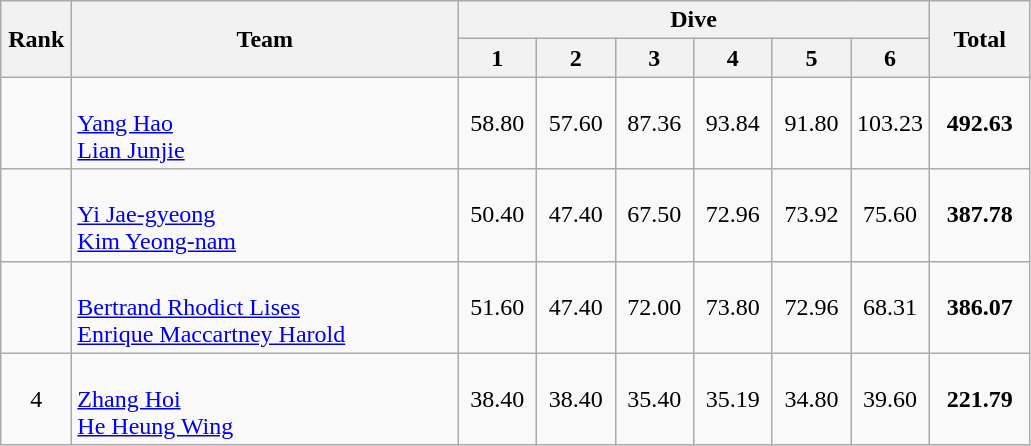<table class=wikitable style="text-align:center">
<tr>
<th rowspan="2" width=40>Rank</th>
<th rowspan="2" width=250>Team</th>
<th colspan="6">Dive</th>
<th rowspan="2" width=60>Total</th>
</tr>
<tr>
<th width=45>1</th>
<th width=45>2</th>
<th width=45>3</th>
<th width=45>4</th>
<th width=45>5</th>
<th width=45>6</th>
</tr>
<tr>
<td></td>
<td align=left><br><a href='#'>Yang Hao</a><br><a href='#'>Lian Junjie</a></td>
<td>58.80</td>
<td>57.60</td>
<td>87.36</td>
<td>93.84</td>
<td>91.80</td>
<td>103.23</td>
<td><strong>492.63</strong></td>
</tr>
<tr>
<td></td>
<td align=left><br><a href='#'>Yi Jae-gyeong</a><br><a href='#'>Kim Yeong-nam</a></td>
<td>50.40</td>
<td>47.40</td>
<td>67.50</td>
<td>72.96</td>
<td>73.92</td>
<td>75.60</td>
<td><strong>387.78</strong></td>
</tr>
<tr>
<td></td>
<td align=left><br><a href='#'>Bertrand Rhodict Lises</a><br><a href='#'>Enrique Maccartney Harold</a></td>
<td>51.60</td>
<td>47.40</td>
<td>72.00</td>
<td>73.80</td>
<td>72.96</td>
<td>68.31</td>
<td><strong>386.07</strong></td>
</tr>
<tr>
<td>4</td>
<td align=left><br><a href='#'>Zhang Hoi</a><br><a href='#'>He Heung Wing</a></td>
<td>38.40</td>
<td>38.40</td>
<td>35.40</td>
<td>35.19</td>
<td>34.80</td>
<td>39.60</td>
<td><strong>221.79</strong></td>
</tr>
</table>
